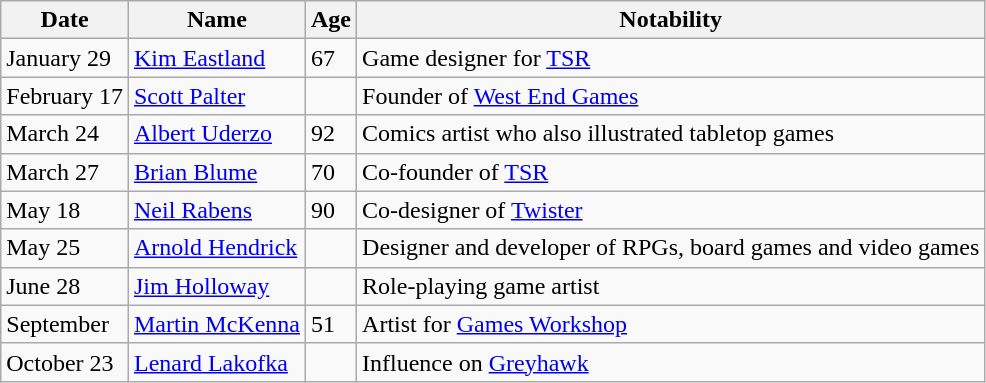<table class="wikitable">
<tr>
<th>Date</th>
<th>Name</th>
<th>Age</th>
<th>Notability</th>
</tr>
<tr>
<td>January 29</td>
<td><a href='#'>Kim Eastland</a></td>
<td>67</td>
<td>Game designer for <a href='#'>TSR</a></td>
</tr>
<tr>
<td>February 17</td>
<td><a href='#'>Scott Palter</a></td>
<td></td>
<td>Founder of <a href='#'>West End Games</a></td>
</tr>
<tr>
<td>March 24</td>
<td><a href='#'>Albert Uderzo</a></td>
<td>92</td>
<td>Comics artist who also illustrated tabletop games</td>
</tr>
<tr>
<td>March 27</td>
<td><a href='#'>Brian Blume</a></td>
<td>70</td>
<td>Co-founder of <a href='#'>TSR</a></td>
</tr>
<tr>
<td>May 18</td>
<td><a href='#'>Neil Rabens</a></td>
<td>90</td>
<td>Co-designer of <a href='#'>Twister</a></td>
</tr>
<tr>
<td>May 25</td>
<td><a href='#'>Arnold Hendrick</a></td>
<td></td>
<td>Designer and developer of RPGs, board games and video games</td>
</tr>
<tr>
<td>June 28</td>
<td><a href='#'>Jim Holloway</a></td>
<td></td>
<td>Role-playing game artist</td>
</tr>
<tr>
<td>September</td>
<td><a href='#'>Martin McKenna</a></td>
<td>51</td>
<td>Artist for <a href='#'>Games Workshop</a></td>
</tr>
<tr>
<td>October 23</td>
<td><a href='#'>Lenard Lakofka</a></td>
<td></td>
<td>Influence on <a href='#'>Greyhawk</a></td>
</tr>
</table>
